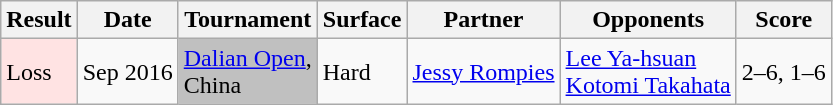<table class="wikitable">
<tr>
<th>Result</th>
<th>Date</th>
<th>Tournament</th>
<th>Surface</th>
<th>Partner</th>
<th>Opponents</th>
<th>Score</th>
</tr>
<tr>
<td style="background:#FFE3E3;">Loss</td>
<td>Sep 2016</td>
<td style="background:silver;"><a href='#'>Dalian Open</a>, <br>China</td>
<td>Hard</td>
<td> <a href='#'>Jessy Rompies</a></td>
<td> <a href='#'>Lee Ya-hsuan</a> <br>  <a href='#'>Kotomi Takahata</a></td>
<td>2–6, 1–6</td>
</tr>
</table>
